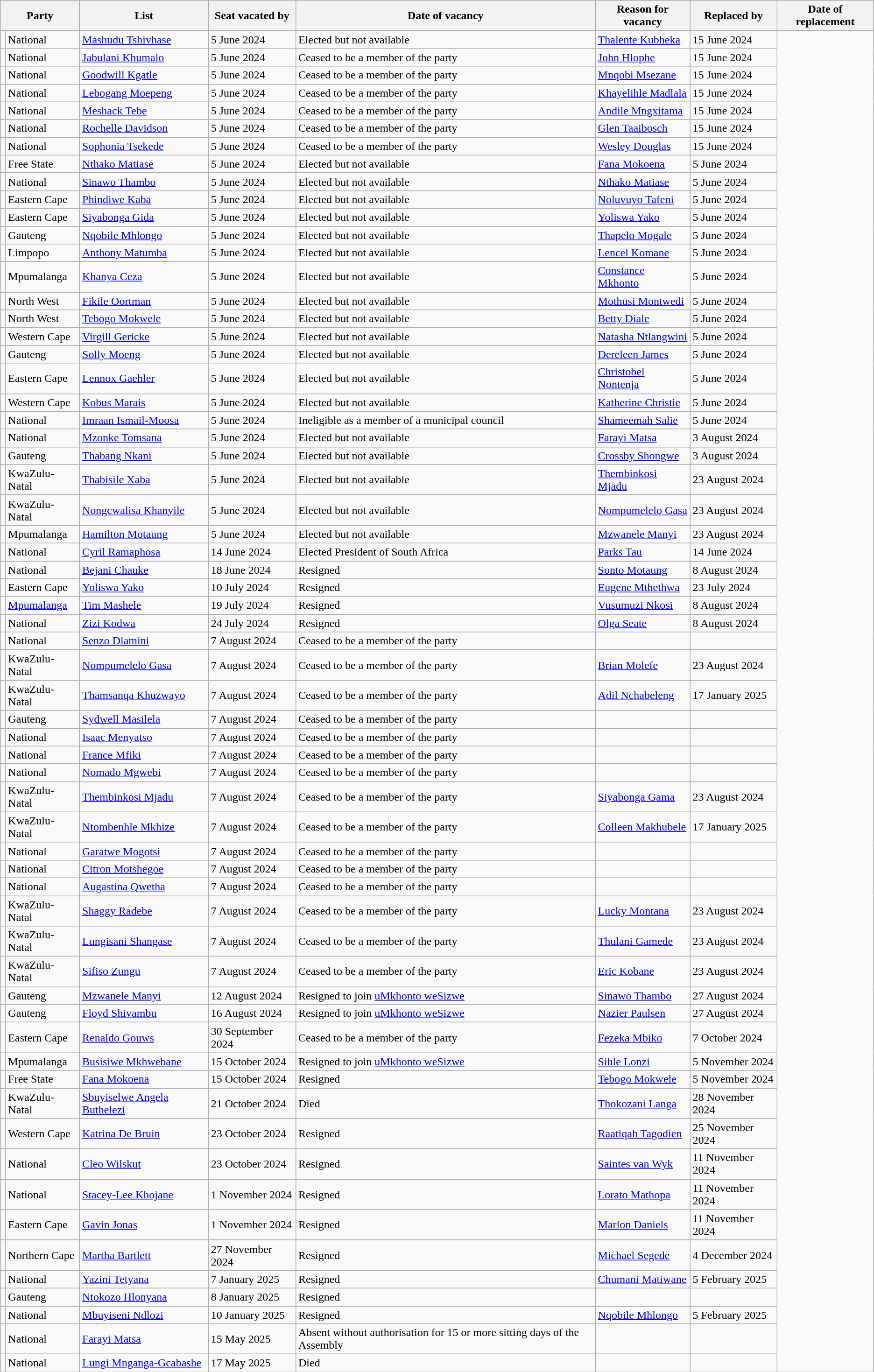<table class="wikitable sortable">
<tr>
<th colspan=2>Party</th>
<th>List</th>
<th>Seat vacated by</th>
<th>Date of vacancy</th>
<th>Reason for vacancy</th>
<th>Replaced by</th>
<th>Date of replacement</th>
</tr>
<tr>
<td></td>
<td>National</td>
<td><a href='#'>Mashudu Tshivhase</a></td>
<td>5 June 2024</td>
<td>Elected but not available</td>
<td><a href='#'>Thalente Kubheka</a></td>
<td>15 June 2024</td>
</tr>
<tr>
<td></td>
<td>National</td>
<td><a href='#'>Jabulani Khumalo</a></td>
<td>5 June 2024</td>
<td>Ceased to be a member of the party</td>
<td><a href='#'>John Hlophe</a></td>
<td>15 June 2024</td>
</tr>
<tr>
<td></td>
<td>National</td>
<td><a href='#'>Goodwill Kgatle</a></td>
<td>5 June 2024</td>
<td>Ceased to be a member of the party</td>
<td><a href='#'>Mnqobi Msezane</a></td>
<td>15 June 2024</td>
</tr>
<tr>
<td></td>
<td>National</td>
<td><a href='#'>Lebogang Moepeng</a></td>
<td>5 June 2024</td>
<td>Ceased to be a member of the party</td>
<td><a href='#'>Khayelihle Madlala</a></td>
<td>15 June 2024</td>
</tr>
<tr>
<td></td>
<td>National</td>
<td><a href='#'>Meshack Tebe</a></td>
<td>5 June 2024</td>
<td>Ceased to be a member of the party</td>
<td><a href='#'>Andile Mngxitama</a></td>
<td>15 June 2024</td>
</tr>
<tr>
<td></td>
<td>National</td>
<td><a href='#'>Rochelle Davidson</a></td>
<td>5 June 2024</td>
<td>Ceased to be a member of the party</td>
<td><a href='#'>Glen Taaibosch</a></td>
<td>15 June 2024</td>
</tr>
<tr>
<td></td>
<td>National</td>
<td><a href='#'>Sophonia Tsekede</a></td>
<td>5 June 2024</td>
<td>Ceased to be a member of the party</td>
<td><a href='#'>Wesley Douglas</a></td>
<td>15 June 2024</td>
</tr>
<tr>
<td></td>
<td>Free State</td>
<td><a href='#'>Nthako Matiase</a></td>
<td>5 June 2024</td>
<td>Elected but not available</td>
<td><a href='#'>Fana Mokoena</a></td>
<td>5 June 2024</td>
</tr>
<tr>
<td></td>
<td>National</td>
<td><a href='#'>Sinawo Thambo</a></td>
<td>5 June 2024</td>
<td>Elected but not available</td>
<td><a href='#'>Nthako Matiase</a></td>
<td>5 June 2024</td>
</tr>
<tr>
<td></td>
<td>Eastern Cape</td>
<td><a href='#'>Phindiwe Kaba</a></td>
<td>5 June 2024</td>
<td>Elected but not available</td>
<td><a href='#'>Noluvuyo Tafeni</a></td>
<td>5 June 2024</td>
</tr>
<tr>
<td></td>
<td>Eastern Cape</td>
<td><a href='#'>Siyabonga Gida</a></td>
<td>5 June 2024</td>
<td>Elected but not available</td>
<td><a href='#'>Yoliswa Yako</a></td>
<td>5 June 2024</td>
</tr>
<tr>
<td></td>
<td>Gauteng</td>
<td><a href='#'>Nqobile Mhlongo</a></td>
<td>5 June 2024</td>
<td>Elected but not available</td>
<td><a href='#'>Thapelo Mogale</a></td>
<td>5 June 2024</td>
</tr>
<tr>
<td></td>
<td>Limpopo</td>
<td><a href='#'>Anthony Matumba</a></td>
<td>5 June 2024</td>
<td>Elected but not available</td>
<td><a href='#'>Lencel Komane</a></td>
<td>5 June 2024</td>
</tr>
<tr>
<td></td>
<td>Mpumalanga</td>
<td><a href='#'>Khanya Ceza</a></td>
<td>5 June 2024</td>
<td>Elected but not available</td>
<td><a href='#'>Constance Mkhonto</a></td>
<td>5 June 2024</td>
</tr>
<tr>
<td></td>
<td>North West</td>
<td><a href='#'>Fikile Oortman</a></td>
<td>5 June 2024</td>
<td>Elected but not available</td>
<td><a href='#'>Mothusi Montwedi</a></td>
<td>5 June 2024</td>
</tr>
<tr>
<td></td>
<td>North West</td>
<td><a href='#'>Tebogo Mokwele</a></td>
<td>5 June 2024</td>
<td>Elected but not available</td>
<td><a href='#'>Betty Diale</a></td>
<td>5 June 2024</td>
</tr>
<tr>
<td></td>
<td>Western Cape</td>
<td><a href='#'>Virgill Gericke</a></td>
<td>5 June 2024</td>
<td>Elected but not available</td>
<td><a href='#'>Natasha Ntlangwini</a></td>
<td>5 June 2024</td>
</tr>
<tr>
<td></td>
<td>Gauteng</td>
<td><a href='#'>Solly Moeng</a></td>
<td>5 June 2024</td>
<td>Elected but not available</td>
<td><a href='#'>Dereleen James</a></td>
<td>5 June 2024</td>
</tr>
<tr>
<td></td>
<td>Eastern Cape</td>
<td><a href='#'>Lennox Gaehler</a></td>
<td>5 June 2024</td>
<td>Elected but not available</td>
<td><a href='#'>Christobel Nontenja</a></td>
<td>5 June 2024</td>
</tr>
<tr>
<td></td>
<td>Western Cape</td>
<td><a href='#'>Kobus Marais</a></td>
<td>5 June 2024</td>
<td>Elected but not available</td>
<td><a href='#'>Katherine Christie</a></td>
<td>5 June 2024</td>
</tr>
<tr>
<td></td>
<td>National</td>
<td><a href='#'>Imraan Ismail-Moosa</a></td>
<td>5 June 2024</td>
<td>Ineligible as a member of a municipal council</td>
<td><a href='#'>Shameemah Salie</a></td>
<td>5 June 2024</td>
</tr>
<tr>
<td></td>
<td>National</td>
<td><a href='#'>Mzonke Tomsana</a></td>
<td>5 June 2024</td>
<td>Elected but not available</td>
<td><a href='#'>Farayi Matsa</a></td>
<td>3 August 2024</td>
</tr>
<tr>
<td></td>
<td>Gauteng</td>
<td><a href='#'>Thabang Nkani</a></td>
<td>5 June 2024</td>
<td>Elected but not available</td>
<td><a href='#'>Crossby Shongwe</a></td>
<td>3 August 2024</td>
</tr>
<tr>
<td></td>
<td>KwaZulu-Natal</td>
<td><a href='#'>Thabisile Xaba</a></td>
<td>5 June 2024</td>
<td>Elected but not available</td>
<td><a href='#'>Thembinkosi Mjadu</a></td>
<td>23 August 2024</td>
</tr>
<tr>
<td></td>
<td>KwaZulu-Natal</td>
<td><a href='#'>Nongcwalisa Khanyile</a></td>
<td>5 June 2024</td>
<td>Elected but not available</td>
<td><a href='#'>Nompumelelo Gasa</a></td>
<td>23 August 2024</td>
</tr>
<tr>
<td></td>
<td>Mpumalanga</td>
<td><a href='#'>Hamilton Motaung</a></td>
<td>5 June 2024</td>
<td>Elected but not available</td>
<td><a href='#'>Mzwanele Manyi</a></td>
<td>23 August 2024</td>
</tr>
<tr>
<td></td>
<td>National</td>
<td><a href='#'>Cyril Ramaphosa</a></td>
<td>14 June 2024</td>
<td>Elected President of South Africa</td>
<td><a href='#'>Parks Tau</a></td>
<td>14 June 2024</td>
</tr>
<tr>
<td></td>
<td>National</td>
<td><a href='#'>Bejani Chauke</a></td>
<td>18 June 2024</td>
<td>Resigned</td>
<td><a href='#'>Sonto Motaung</a></td>
<td>8 August 2024</td>
</tr>
<tr>
<td></td>
<td>Eastern Cape</td>
<td><a href='#'>Yoliswa Yako</a></td>
<td>10 July 2024</td>
<td>Resigned</td>
<td><a href='#'>Eugene Mthethwa</a></td>
<td>23 July 2024</td>
</tr>
<tr>
<td></td>
<td><a href='#'>Mpumalanga</a></td>
<td><a href='#'>Tim Mashele</a></td>
<td>19 July 2024</td>
<td>Resigned</td>
<td><a href='#'>Vusumuzi Nkosi</a></td>
<td>8 August 2024</td>
</tr>
<tr>
<td></td>
<td>National</td>
<td><a href='#'>Zizi Kodwa</a></td>
<td>24 July 2024</td>
<td>Resigned</td>
<td><a href='#'>Olga Seate</a></td>
<td>8 August 2024</td>
</tr>
<tr>
<td></td>
<td>National</td>
<td><a href='#'>Senzo Dlamini</a></td>
<td>7 August 2024</td>
<td>Ceased to be a member of the party</td>
<td></td>
<td></td>
</tr>
<tr>
<td></td>
<td>KwaZulu-Natal</td>
<td><a href='#'>Nompumelelo Gasa</a></td>
<td>7 August 2024</td>
<td>Ceased to be a member of the party</td>
<td><a href='#'>Brian Molefe</a></td>
<td>23 August 2024</td>
</tr>
<tr>
<td></td>
<td>KwaZulu-Natal</td>
<td><a href='#'>Thamsanqa Khuzwayo</a></td>
<td>7 August 2024</td>
<td>Ceased to be a member of the party</td>
<td><a href='#'>Adil Nchabeleng</a></td>
<td>17 January 2025</td>
</tr>
<tr>
<td></td>
<td>Gauteng</td>
<td><a href='#'>Sydwell Masilela</a></td>
<td>7 August 2024</td>
<td>Ceased to be a member of the party</td>
<td></td>
<td></td>
</tr>
<tr>
<td></td>
<td>National</td>
<td><a href='#'>Isaac Menyatso</a></td>
<td>7 August 2024</td>
<td>Ceased to be a member of the party</td>
<td></td>
<td></td>
</tr>
<tr>
<td></td>
<td>National</td>
<td><a href='#'>France Mfiki</a></td>
<td>7 August 2024</td>
<td>Ceased to be a member of the party</td>
<td></td>
<td></td>
</tr>
<tr>
<td></td>
<td>National</td>
<td><a href='#'>Nomado Mgwebi</a></td>
<td>7 August 2024</td>
<td>Ceased to be a member of the party</td>
<td></td>
<td></td>
</tr>
<tr>
<td></td>
<td>KwaZulu-Natal</td>
<td><a href='#'>Thembinkosi Mjadu</a></td>
<td>7 August 2024</td>
<td>Ceased to be a member of the party</td>
<td><a href='#'>Siyabonga Gama</a></td>
<td>23 August 2024</td>
</tr>
<tr>
<td></td>
<td>KwaZulu-Natal</td>
<td><a href='#'>Ntombenhle Mkhize</a></td>
<td>7 August 2024</td>
<td>Ceased to be a member of the party</td>
<td><a href='#'>Colleen Makhubele</a></td>
<td>17 January 2025</td>
</tr>
<tr>
<td></td>
<td>National</td>
<td><a href='#'>Garatwe Mogotsi</a></td>
<td>7 August 2024</td>
<td>Ceased to be a member of the party</td>
<td></td>
<td></td>
</tr>
<tr>
<td></td>
<td>National</td>
<td><a href='#'>Citron Motshegoe</a></td>
<td>7 August 2024</td>
<td>Ceased to be a member of the party</td>
<td></td>
<td></td>
</tr>
<tr>
<td></td>
<td>National</td>
<td><a href='#'>Augastina Qwetha</a></td>
<td>7 August 2024</td>
<td>Ceased to be a member of the party</td>
<td></td>
<td></td>
</tr>
<tr>
<td></td>
<td>KwaZulu-Natal</td>
<td><a href='#'>Shaggy Radebe</a></td>
<td>7 August 2024</td>
<td>Ceased to be a member of the party</td>
<td><a href='#'>Lucky Montana</a></td>
<td>23 August 2024</td>
</tr>
<tr>
<td></td>
<td>KwaZulu-Natal</td>
<td><a href='#'>Lungisani Shangase</a></td>
<td>7 August 2024</td>
<td>Ceased to be a member of the party</td>
<td><a href='#'>Thulani Gamede</a></td>
<td>23 August 2024</td>
</tr>
<tr>
<td></td>
<td>KwaZulu-Natal</td>
<td><a href='#'>Sifiso Zungu</a></td>
<td>7 August 2024</td>
<td>Ceased to be a member of the party</td>
<td><a href='#'>Eric Kobane</a></td>
<td>23 August 2024</td>
</tr>
<tr>
<td></td>
<td>Gauteng</td>
<td><a href='#'>Mzwanele Manyi</a></td>
<td>12 August 2024</td>
<td>Resigned to join <a href='#'>uMkhonto weSizwe</a></td>
<td><a href='#'>Sinawo Thambo</a></td>
<td>27 August 2024</td>
</tr>
<tr>
<td></td>
<td>Gauteng</td>
<td><a href='#'>Floyd Shivambu</a></td>
<td>16 August 2024</td>
<td>Resigned to join <a href='#'>uMkhonto weSizwe</a></td>
<td><a href='#'>Nazier Paulsen</a></td>
<td>27 August 2024</td>
</tr>
<tr>
<td></td>
<td>Eastern Cape</td>
<td><a href='#'>Renaldo Gouws</a></td>
<td>30 September 2024</td>
<td>Ceased to be a member of the party</td>
<td><a href='#'>Fezeka Mbiko</a></td>
<td>7 October 2024</td>
</tr>
<tr>
<td></td>
<td>Mpumalanga</td>
<td><a href='#'>Busisiwe Mkhwebane</a></td>
<td>15 October 2024</td>
<td>Resigned to join <a href='#'>uMkhonto weSizwe</a></td>
<td><a href='#'>Sihle Lonzi</a></td>
<td>5 November 2024</td>
</tr>
<tr>
<td></td>
<td>Free State</td>
<td><a href='#'>Fana Mokoena</a></td>
<td>15 October 2024</td>
<td>Resigned</td>
<td><a href='#'>Tebogo Mokwele</a></td>
<td>5 November 2024</td>
</tr>
<tr>
<td></td>
<td>KwaZulu-Natal</td>
<td><a href='#'>Sbuyiselwe Angela Buthelezi</a></td>
<td>21 October 2024</td>
<td>Died</td>
<td><a href='#'>Thokozani Langa</a></td>
<td>28 November 2024</td>
</tr>
<tr>
<td></td>
<td>Western Cape</td>
<td><a href='#'>Katrina De Bruin</a></td>
<td>23 October 2024</td>
<td>Resigned</td>
<td><a href='#'>Raatiqah Tagodien</a></td>
<td>25 November 2024</td>
</tr>
<tr>
<td></td>
<td>National</td>
<td><a href='#'>Cleo Wilskut</a></td>
<td>23 October 2024</td>
<td>Resigned</td>
<td><a href='#'>Saintes van Wyk</a></td>
<td>11 November 2024</td>
</tr>
<tr>
<td></td>
<td>National</td>
<td><a href='#'>Stacey-Lee Khojane</a></td>
<td>1 November 2024</td>
<td>Resigned</td>
<td><a href='#'>Lorato Mathopa</a></td>
<td>11 November 2024</td>
</tr>
<tr>
<td></td>
<td>Eastern Cape</td>
<td><a href='#'>Gavin Jonas</a></td>
<td>1 November 2024</td>
<td>Resigned</td>
<td><a href='#'>Marlon Daniels</a></td>
<td>11 November 2024</td>
</tr>
<tr>
<td></td>
<td>Northern Cape</td>
<td><a href='#'>Martha Bartlett</a></td>
<td>27 November 2024</td>
<td>Resigned</td>
<td><a href='#'>Michael Segede</a></td>
<td>4 December 2024</td>
</tr>
<tr>
<td></td>
<td>National</td>
<td><a href='#'>Yazini Tetyana</a></td>
<td>7 January 2025</td>
<td>Resigned</td>
<td><a href='#'>Chumani Matiwane</a></td>
<td>5 February 2025</td>
</tr>
<tr>
<td></td>
<td>Gauteng</td>
<td><a href='#'>Ntokozo Hlonyana</a></td>
<td>8 January 2025</td>
<td>Resigned</td>
<td></td>
<td></td>
</tr>
<tr>
<td></td>
<td>National</td>
<td><a href='#'>Mbuyiseni Ndlozi</a></td>
<td>10 January 2025</td>
<td>Resigned</td>
<td><a href='#'>Nqobile Mhlongo</a></td>
<td>5 February 2025</td>
</tr>
<tr>
<td></td>
<td>National</td>
<td><a href='#'>Farayi Matsa</a></td>
<td>15 May 2025</td>
<td>Absent without authorisation for 15 or more sitting days of the Assembly</td>
<td></td>
<td></td>
</tr>
<tr>
<td></td>
<td>National</td>
<td><a href='#'>Lungi Mnganga-Gcabashe</a></td>
<td>17 May 2025</td>
<td>Died</td>
<td></td>
<td></td>
</tr>
</table>
